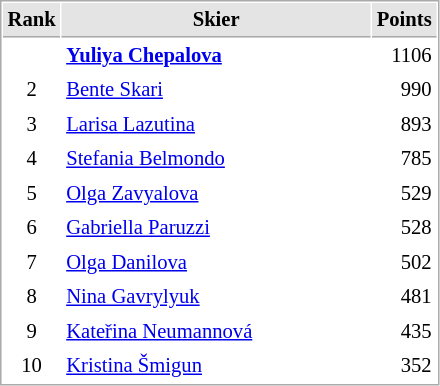<table cellspacing="1" cellpadding="3" style="border:1px solid #AAAAAA;font-size:86%">
<tr style="background-color: #E4E4E4;">
<th style="border-bottom:1px solid #AAAAAA" width=10>Rank</th>
<th style="border-bottom:1px solid #AAAAAA" width=200>Skier</th>
<th style="border-bottom:1px solid #AAAAAA" width=20 align=right>Points</th>
</tr>
<tr>
<td align=center><strong><span>  </span></strong></td>
<td> <strong><a href='#'>Yuliya Chepalova</a></strong></td>
<td align=right>1106</td>
</tr>
<tr>
<td align=center>2</td>
<td> <a href='#'>Bente Skari</a></td>
<td align=right>990</td>
</tr>
<tr>
<td align=center>3</td>
<td> <a href='#'>Larisa Lazutina</a></td>
<td align=right>893</td>
</tr>
<tr>
<td align=center>4</td>
<td> <a href='#'>Stefania Belmondo</a></td>
<td align=right>785</td>
</tr>
<tr>
<td align=center>5</td>
<td> <a href='#'>Olga Zavyalova</a></td>
<td align=right>529</td>
</tr>
<tr>
<td align=center>6</td>
<td> <a href='#'>Gabriella Paruzzi</a></td>
<td align=right>528</td>
</tr>
<tr>
<td align=center>7</td>
<td> <a href='#'>Olga Danilova</a></td>
<td align=right>502</td>
</tr>
<tr>
<td align=center>8</td>
<td> <a href='#'>Nina Gavrylyuk</a></td>
<td align=right>481</td>
</tr>
<tr>
<td align=center>9</td>
<td> <a href='#'>Kateřina Neumannová</a></td>
<td align=right>435</td>
</tr>
<tr>
<td align=center>10</td>
<td> <a href='#'>Kristina Šmigun</a></td>
<td align=right>352</td>
</tr>
</table>
